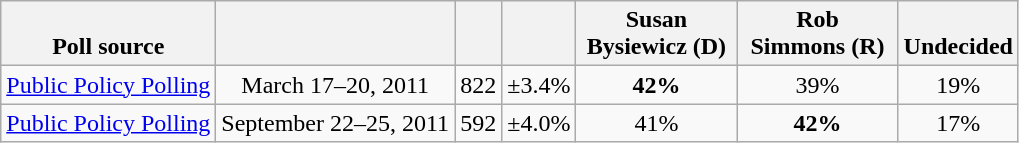<table class="wikitable" style="text-align:center">
<tr valign= bottom>
<th>Poll source</th>
<th></th>
<th></th>
<th></th>
<th style="width:100px;">Susan<br>Bysiewicz (D)</th>
<th style="width:100px;">Rob<br>Simmons (R)</th>
<th>Undecided</th>
</tr>
<tr>
<td align=left><a href='#'>Public Policy Polling</a></td>
<td>March 17–20, 2011</td>
<td>822</td>
<td>±3.4%</td>
<td><strong>42%</strong></td>
<td>39%</td>
<td>19%</td>
</tr>
<tr>
<td align=left><a href='#'>Public Policy Polling</a></td>
<td>September 22–25, 2011</td>
<td>592</td>
<td>±4.0%</td>
<td>41%</td>
<td><strong>42%</strong></td>
<td>17%</td>
</tr>
</table>
